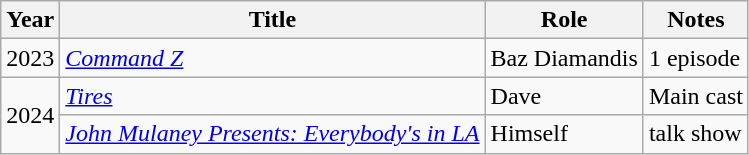<table class="wikitable">
<tr>
<th>Year</th>
<th>Title</th>
<th>Role</th>
<th>Notes</th>
</tr>
<tr>
<td>2023</td>
<td><em><a href='#'>Command Z</a></em></td>
<td>Baz Diamandis</td>
<td>1 episode</td>
</tr>
<tr>
<td rowspan="2">2024</td>
<td><a href='#'><em>Tires</em></a></td>
<td>Dave</td>
<td>Main cast</td>
</tr>
<tr>
<td><a href='#'><em>John Mulaney Presents: Everybody's in LA</em></a></td>
<td>Himself</td>
<td>talk show</td>
</tr>
</table>
